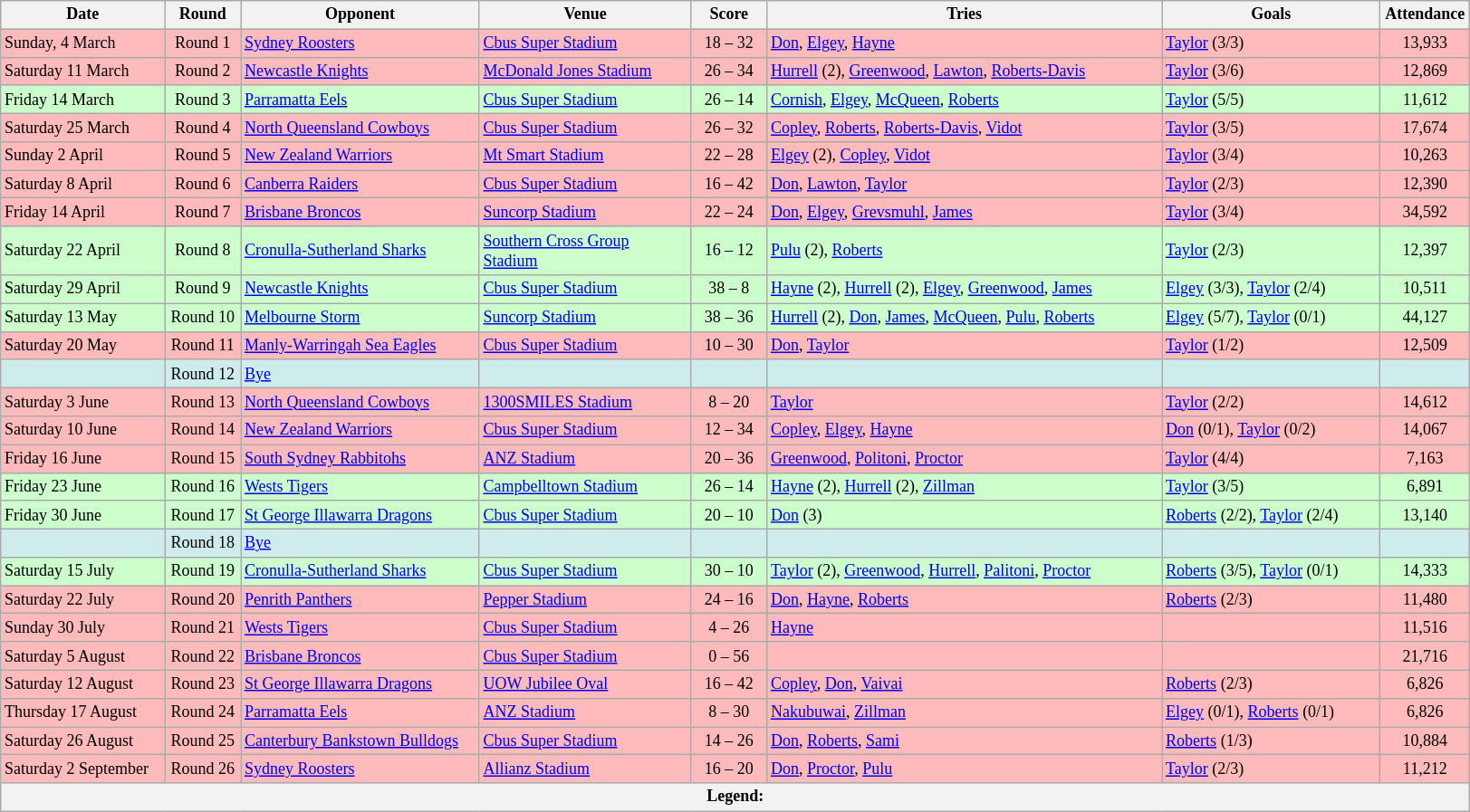<table class="wikitable" style="font-size:75%;">
<tr>
<th width="115">Date</th>
<th width="50">Round</th>
<th width="170">Opponent</th>
<th width="150">Venue</th>
<th width="50">Score</th>
<th width="285">Tries</th>
<th width="155">Goals</th>
<th width="60">Attendance</th>
</tr>
<tr bgcolor=#FFBBBB>
<td>Sunday, 4 March</td>
<td style="text-align:center;">Round 1</td>
<td> <a href='#'>Sydney Roosters</a></td>
<td><a href='#'>Cbus Super Stadium</a></td>
<td style="text-align:center;">18 – 32</td>
<td><a href='#'>Don</a>, <a href='#'>Elgey</a>, <a href='#'>Hayne</a></td>
<td><a href='#'>Taylor</a> (3/3)</td>
<td style="text-align:center;">13,933</td>
</tr>
<tr bgcolor=#FFBBBB>
<td>Saturday 11 March</td>
<td style="text-align:center;">Round 2</td>
<td> <a href='#'>Newcastle Knights</a></td>
<td><a href='#'>McDonald Jones Stadium</a></td>
<td style="text-align:center;">26 – 34</td>
<td><a href='#'>Hurrell</a> (2), <a href='#'>Greenwood</a>, <a href='#'>Lawton</a>, <a href='#'>Roberts-Davis</a></td>
<td><a href='#'>Taylor</a> (3/6)</td>
<td style="text-align:center;">12,869</td>
</tr>
<tr bgcolor=#CCFFCC>
<td>Friday 14 March</td>
<td style="text-align:center;">Round 3</td>
<td> <a href='#'>Parramatta Eels</a></td>
<td><a href='#'>Cbus Super Stadium</a></td>
<td style="text-align:center;">26 – 14</td>
<td><a href='#'>Cornish</a>, <a href='#'>Elgey</a>, <a href='#'>McQueen</a>, <a href='#'>Roberts</a></td>
<td><a href='#'>Taylor</a> (5/5)</td>
<td style="text-align:center;">11,612</td>
</tr>
<tr bgcolor=#FFBBBB>
<td>Saturday 25 March</td>
<td style="text-align:center;">Round 4</td>
<td> <a href='#'>North Queensland Cowboys</a></td>
<td><a href='#'>Cbus Super Stadium</a></td>
<td style="text-align:center;">26 – 32</td>
<td><a href='#'>Copley</a>, <a href='#'>Roberts</a>, <a href='#'>Roberts-Davis</a>, <a href='#'>Vidot</a></td>
<td><a href='#'>Taylor</a> (3/5)</td>
<td style="text-align:center;">17,674</td>
</tr>
<tr bgcolor= #FFBBBB>
<td>Sunday 2 April</td>
<td style="text-align:center;">Round 5</td>
<td> <a href='#'>New Zealand Warriors</a></td>
<td><a href='#'>Mt Smart Stadium</a></td>
<td style="text-align:center;">22 – 28</td>
<td><a href='#'>Elgey</a> (2), <a href='#'>Copley</a>, <a href='#'>Vidot</a></td>
<td><a href='#'>Taylor</a> (3/4)</td>
<td style="text-align:center;">10,263</td>
</tr>
<tr bgcolor=#FFBBBB>
<td>Saturday 8 April</td>
<td style="text-align:center;">Round 6</td>
<td> <a href='#'>Canberra Raiders</a></td>
<td><a href='#'>Cbus Super Stadium</a></td>
<td style="text-align:center;">16 – 42</td>
<td><a href='#'>Don</a>, <a href='#'>Lawton</a>, <a href='#'>Taylor</a></td>
<td><a href='#'>Taylor</a> (2/3)</td>
<td style="text-align:center;">12,390</td>
</tr>
<tr bgcolor=#FFBBBB>
<td>Friday 14 April</td>
<td style="text-align:center;">Round 7</td>
<td> <a href='#'>Brisbane Broncos</a></td>
<td><a href='#'>Suncorp Stadium</a></td>
<td style="text-align:center;">22 – 24</td>
<td><a href='#'>Don</a>, <a href='#'>Elgey</a>, <a href='#'>Grevsmuhl</a>, <a href='#'>James</a></td>
<td><a href='#'>Taylor</a> (3/4)</td>
<td style="text-align:center;">34,592</td>
</tr>
<tr bgcolor=#CCFFCC>
<td>Saturday 22 April</td>
<td style="text-align:center;">Round 8</td>
<td> <a href='#'>Cronulla-Sutherland Sharks</a></td>
<td><a href='#'>Southern Cross Group Stadium</a></td>
<td style="text-align:center;">16 – 12</td>
<td><a href='#'>Pulu</a> (2), <a href='#'>Roberts</a></td>
<td><a href='#'>Taylor</a> (2/3)</td>
<td style="text-align:center;">12,397</td>
</tr>
<tr bgcolor=#CCFFCC>
<td>Saturday 29 April</td>
<td style="text-align:center;">Round 9</td>
<td> <a href='#'>Newcastle Knights</a></td>
<td><a href='#'>Cbus Super Stadium</a></td>
<td style="text-align:center;">38 – 8</td>
<td><a href='#'>Hayne</a> (2), <a href='#'>Hurrell</a> (2), <a href='#'>Elgey</a>, <a href='#'>Greenwood</a>, <a href='#'>James</a></td>
<td><a href='#'>Elgey</a> (3/3), <a href='#'>Taylor</a> (2/4)</td>
<td style="text-align:center;">10,511</td>
</tr>
<tr bgcolor=#CCFFCC>
<td>Saturday 13 May</td>
<td style="text-align:center;">Round 10</td>
<td> <a href='#'>Melbourne Storm</a></td>
<td><a href='#'>Suncorp Stadium</a></td>
<td style="text-align:center;">38 – 36</td>
<td><a href='#'>Hurrell</a> (2), <a href='#'>Don</a>, <a href='#'>James</a>, <a href='#'>McQueen</a>, <a href='#'>Pulu</a>, <a href='#'>Roberts</a></td>
<td><a href='#'>Elgey</a> (5/7), <a href='#'>Taylor</a> (0/1)</td>
<td style="text-align:center;">44,127</td>
</tr>
<tr bgcolor=#FFBBBB>
<td>Saturday 20 May</td>
<td style="text-align:center;">Round 11</td>
<td> <a href='#'>Manly-Warringah Sea Eagles</a></td>
<td><a href='#'>Cbus Super Stadium</a></td>
<td style="text-align:center;">10 – 30</td>
<td><a href='#'>Don</a>, <a href='#'>Taylor</a></td>
<td><a href='#'>Taylor</a> (1/2)</td>
<td style="text-align:center;">12,509</td>
</tr>
<tr bgcolor= #cfecec>
<td></td>
<td style="text-align:center;">Round 12</td>
<td><a href='#'>Bye</a></td>
<td></td>
<td style="text-align:center;"></td>
<td></td>
<td></td>
<td style="text-align:center;"></td>
</tr>
<tr bgcolor=#FFBBBB>
<td>Saturday 3 June</td>
<td style="text-align:center;">Round 13</td>
<td> <a href='#'>North Queensland Cowboys</a></td>
<td><a href='#'>1300SMILES Stadium</a></td>
<td style="text-align:center;">8 – 20</td>
<td><a href='#'>Taylor</a></td>
<td><a href='#'>Taylor</a> (2/2)</td>
<td style="text-align:center;">14,612</td>
</tr>
<tr bgcolor=#FFBBBB>
<td>Saturday 10 June</td>
<td style="text-align:center;">Round 14</td>
<td> <a href='#'>New Zealand Warriors</a></td>
<td><a href='#'>Cbus Super Stadium</a></td>
<td style="text-align:center;">12 – 34</td>
<td><a href='#'>Copley</a>, <a href='#'>Elgey</a>, <a href='#'>Hayne</a></td>
<td><a href='#'>Don</a> (0/1), <a href='#'>Taylor</a> (0/2)</td>
<td style="text-align:center;">14,067</td>
</tr>
<tr bgcolor=#FFBBBB>
<td>Friday 16 June</td>
<td style="text-align:center;">Round 15</td>
<td> <a href='#'>South Sydney Rabbitohs</a></td>
<td><a href='#'>ANZ Stadium</a></td>
<td style="text-align:center;">20 – 36</td>
<td><a href='#'>Greenwood</a>, <a href='#'>Politoni</a>, <a href='#'>Proctor</a></td>
<td><a href='#'>Taylor</a> (4/4)</td>
<td style="text-align:center;">7,163</td>
</tr>
<tr bgcolor=#CCFFCC>
<td>Friday 23 June</td>
<td style="text-align:center;">Round 16</td>
<td> <a href='#'>Wests Tigers</a></td>
<td><a href='#'>Campbelltown Stadium</a></td>
<td style="text-align:center;">26 – 14</td>
<td><a href='#'>Hayne</a> (2), <a href='#'>Hurrell</a> (2), <a href='#'>Zillman</a></td>
<td><a href='#'>Taylor</a> (3/5)</td>
<td style="text-align:center;">6,891</td>
</tr>
<tr bgcolor=#CCFFCC>
<td>Friday 30 June</td>
<td style="text-align:center;">Round 17</td>
<td> <a href='#'>St George Illawarra Dragons</a></td>
<td><a href='#'>Cbus Super Stadium</a></td>
<td style="text-align:center;">20 – 10</td>
<td><a href='#'>Don</a> (3)</td>
<td><a href='#'>Roberts</a> (2/2), <a href='#'>Taylor</a> (2/4)</td>
<td style="text-align:center;">13,140</td>
</tr>
<tr bgcolor= #cfecec>
<td></td>
<td style="text-align:center;">Round 18</td>
<td><a href='#'>Bye</a></td>
<td></td>
<td></td>
<td></td>
<td></td>
<td></td>
</tr>
<tr bgcolor=#CCFFCC>
<td>Saturday 15 July</td>
<td style="text-align:center;">Round 19</td>
<td> <a href='#'>Cronulla-Sutherland Sharks</a></td>
<td><a href='#'>Cbus Super Stadium</a></td>
<td style="text-align:center;">30 – 10</td>
<td><a href='#'>Taylor</a> (2), <a href='#'>Greenwood</a>, <a href='#'>Hurrell</a>, <a href='#'>Palitoni</a>, <a href='#'>Proctor</a></td>
<td><a href='#'>Roberts</a> (3/5), <a href='#'>Taylor</a> (0/1)</td>
<td style="text-align:center;">14,333</td>
</tr>
<tr bgcolor=#FFBBBB>
<td>Saturday 22 July</td>
<td style="text-align:center;">Round 20</td>
<td> <a href='#'>Penrith Panthers</a></td>
<td><a href='#'>Pepper Stadium</a></td>
<td style="text-align:center;">24 – 16</td>
<td><a href='#'>Don</a>, <a href='#'>Hayne</a>, <a href='#'>Roberts</a></td>
<td><a href='#'>Roberts</a> (2/3)</td>
<td style="text-align:center;">11,480</td>
</tr>
<tr bgcolor=#FFBBBB>
<td>Sunday 30 July</td>
<td style="text-align:center;">Round 21</td>
<td> <a href='#'>Wests Tigers</a></td>
<td><a href='#'>Cbus Super Stadium</a></td>
<td style="text-align:center;">4 – 26</td>
<td><a href='#'>Hayne</a></td>
<td></td>
<td style="text-align:center;">11,516</td>
</tr>
<tr bgcolor=#FFBBBB>
<td>Saturday 5 August</td>
<td style="text-align:center;">Round 22</td>
<td> <a href='#'>Brisbane Broncos</a></td>
<td><a href='#'>Cbus Super Stadium</a></td>
<td style="text-align:center;">0 – 56</td>
<td></td>
<td></td>
<td style="text-align:center;">21,716</td>
</tr>
<tr bgcolor=#FFBBBB>
<td>Saturday 12 August</td>
<td style="text-align:center;">Round 23</td>
<td> <a href='#'>St George Illawarra Dragons</a></td>
<td><a href='#'>UOW Jubilee Oval</a></td>
<td style="text-align:center;">16 – 42</td>
<td><a href='#'>Copley</a>, <a href='#'>Don</a>, <a href='#'>Vaivai</a></td>
<td><a href='#'>Roberts</a> (2/3)</td>
<td style="text-align:center;">6,826</td>
</tr>
<tr bgcolor=#FFBBBB>
<td>Thursday 17 August</td>
<td style="text-align:center;">Round 24</td>
<td> <a href='#'>Parramatta Eels</a></td>
<td><a href='#'>ANZ Stadium</a></td>
<td style="text-align:center;">8 – 30</td>
<td><a href='#'>Nakubuwai</a>, <a href='#'>Zillman</a></td>
<td><a href='#'>Elgey</a> (0/1), <a href='#'>Roberts</a> (0/1)</td>
<td style="text-align:center;">6,826</td>
</tr>
<tr bgcolor=#FFBBBB>
<td>Saturday 26 August</td>
<td style="text-align:center;">Round 25</td>
<td> <a href='#'>Canterbury Bankstown Bulldogs</a></td>
<td><a href='#'>Cbus Super Stadium</a></td>
<td style="text-align:center;">14 – 26</td>
<td><a href='#'>Don</a>, <a href='#'>Roberts</a>, <a href='#'>Sami</a></td>
<td><a href='#'>Roberts</a> (1/3)</td>
<td style="text-align:center;">10,884</td>
</tr>
<tr bgcolor=#FFBBBB>
<td>Saturday 2 September</td>
<td style="text-align:center;">Round 26</td>
<td> <a href='#'>Sydney Roosters</a></td>
<td><a href='#'>Allianz Stadium</a></td>
<td style="text-align:center;">16 – 20</td>
<td><a href='#'>Don</a>, <a href='#'>Proctor</a>, <a href='#'>Pulu</a></td>
<td><a href='#'>Taylor</a> (2/3)</td>
<td style="text-align:center;">11,212</td>
</tr>
<tr>
<th colspan="10"><strong>Legend</strong>:    </th>
</tr>
</table>
